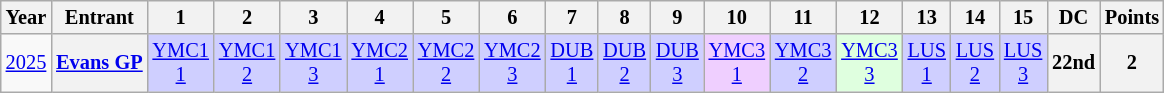<table class="wikitable" style="text-align:center; font-size:85%">
<tr>
<th>Year</th>
<th>Entrant</th>
<th>1</th>
<th>2</th>
<th>3</th>
<th>4</th>
<th>5</th>
<th>6</th>
<th>7</th>
<th>8</th>
<th>9</th>
<th>10</th>
<th>11</th>
<th>12</th>
<th>13</th>
<th>14</th>
<th>15</th>
<th>DC</th>
<th>Points</th>
</tr>
<tr>
<td><a href='#'>2025</a></td>
<th nowrap><a href='#'>Evans GP</a></th>
<td style="background:#CFCFFF;"><a href='#'>YMC1<br>1</a><br></td>
<td style="background:#CFCFFF;"><a href='#'>YMC1<br>2</a><br></td>
<td style="background:#CFCFFF;"><a href='#'>YMC1<br>3</a><br></td>
<td style="background:#CFCFFF;"><a href='#'>YMC2<br>1</a><br></td>
<td style="background:#CFCFFF;"><a href='#'>YMC2<br>2</a><br></td>
<td style="background:#CFCFFF;"><a href='#'>YMC2<br>3</a><br></td>
<td style="background:#CFCFFF;"><a href='#'>DUB<br>1</a><br></td>
<td style="background:#CFCFFF;"><a href='#'>DUB<br>2</a><br></td>
<td style="background:#CFCFFF;"><a href='#'>DUB<br>3</a><br></td>
<td style="background:#EFCFFF;"><a href='#'>YMC3<br>1</a><br></td>
<td style="background:#CFCFFF;"><a href='#'>YMC3<br>2</a><br></td>
<td style="background:#DFFFDF;"><a href='#'>YMC3<br>3</a><br></td>
<td style="background:#CFCFFF;"><a href='#'>LUS<br>1</a><br></td>
<td style="background:#CFCFFF;"><a href='#'>LUS<br>2</a><br></td>
<td style="background:#CFCFFF;"><a href='#'>LUS<br>3</a><br></td>
<th>22nd</th>
<th>2</th>
</tr>
</table>
